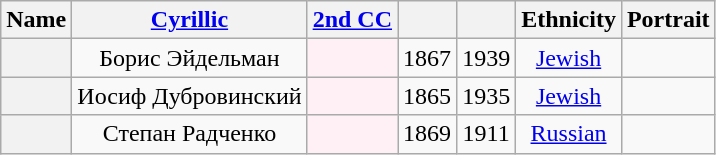<table class="wikitable sortable" style=text-align:center>
<tr>
<th scope="col">Name</th>
<th scope="col" class="unsortable"><a href='#'>Cyrillic</a></th>
<th scope="col"><a href='#'>2nd CC</a></th>
<th scope="col"></th>
<th scope="col"></th>
<th scope="col">Ethnicity</th>
<th scope="col" class="unsortable">Portrait</th>
</tr>
<tr>
<th align="center" scope="row" style="font-weight:normal;"></th>
<td>Борис Эйдельман</td>
<td bgcolor = LavenderBlush></td>
<td>1867</td>
<td>1939</td>
<td><a href='#'>Jewish</a></td>
<td></td>
</tr>
<tr>
<th align="center" scope="row" style="font-weight:normal;"></th>
<td>Иосиф Дубровинский</td>
<td bgcolor = LavenderBlush></td>
<td>1865</td>
<td>1935</td>
<td><a href='#'>Jewish</a></td>
<td></td>
</tr>
<tr>
<th align="center" scope="row" style="font-weight:normal;"></th>
<td>Степан Радченко</td>
<td bgcolor = LavenderBlush></td>
<td>1869</td>
<td>1911</td>
<td><a href='#'>Russian</a></td>
<td></td>
</tr>
</table>
